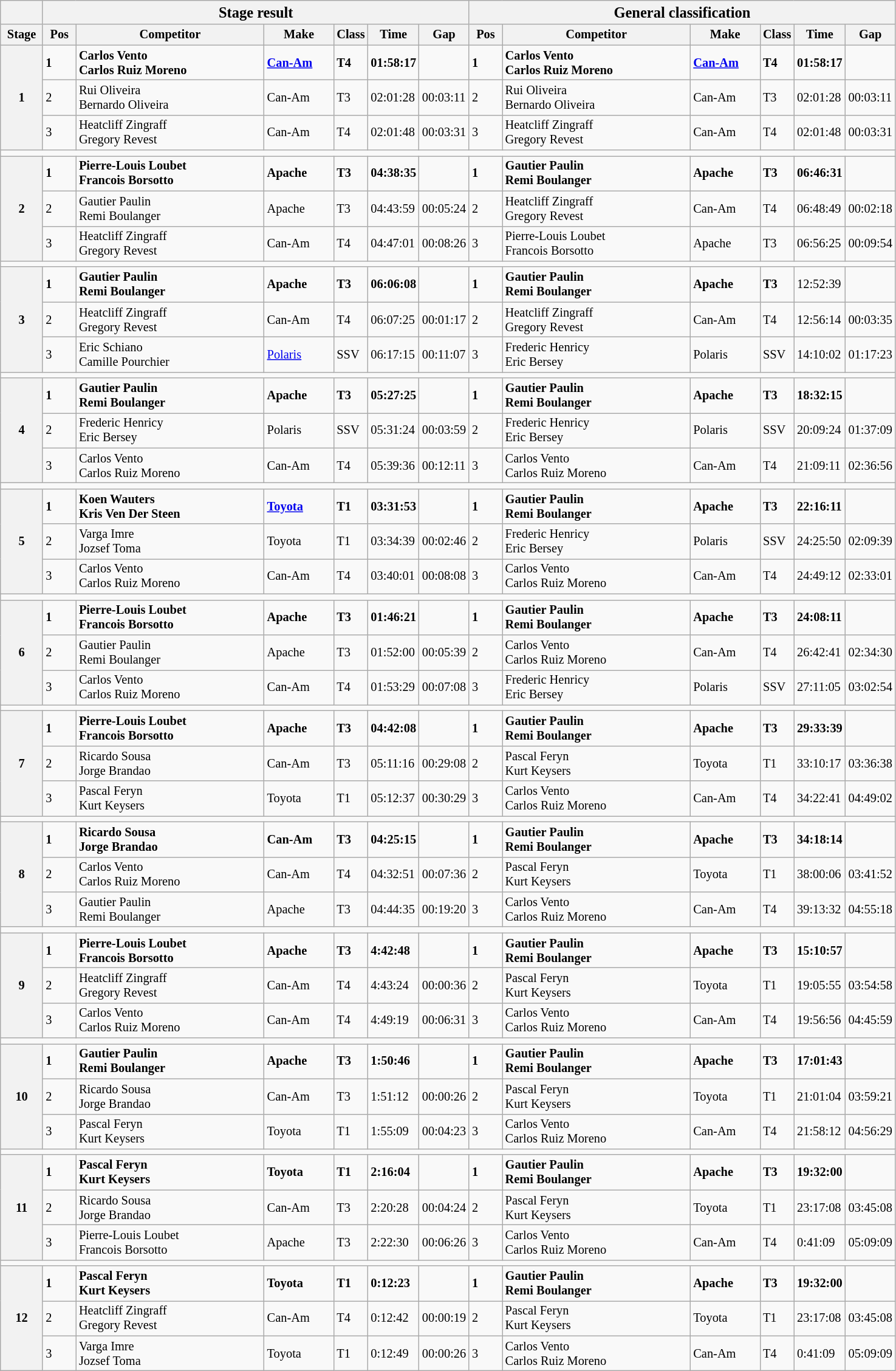<table class="wikitable" style="font-size:85%;">
<tr>
<th></th>
<th colspan="6"><big>Stage result </big></th>
<th colspan="6"><big>General classification</big></th>
</tr>
<tr>
<th width="40px">Stage</th>
<th width="30px">Pos</th>
<th width="200px">Competitor</th>
<th width="70px">Make</th>
<th>Class</th>
<th width="40px">Time</th>
<th width="40px">Gap</th>
<th width="30px">Pos</th>
<th width="200px">Competitor</th>
<th width="70px">Make</th>
<th>Class</th>
<th width="40px">Time</th>
<th width="40px">Gap</th>
</tr>
<tr>
<th rowspan=3>1</th>
<td><strong>1</strong></td>
<td><strong> Carlos Vento</strong><br><strong> Carlos Ruiz Moreno</strong></td>
<td><a href='#'><strong>Can-Am</strong></a></td>
<td><strong>T4</strong></td>
<td><strong>01:58:17</strong></td>
<td></td>
<td><strong>1</strong></td>
<td><strong> Carlos Vento</strong><br><strong> Carlos Ruiz Moreno</strong></td>
<td><a href='#'><strong>Can-Am</strong></a></td>
<td><strong>T4</strong></td>
<td><strong>01:58:17</strong></td>
<td></td>
</tr>
<tr>
<td>2</td>
<td> Rui Oliveira<br> Bernardo Oliveira</td>
<td>Can-Am</td>
<td>T3</td>
<td>02:01:28</td>
<td>00:03:11</td>
<td>2</td>
<td> Rui Oliveira<br> Bernardo Oliveira</td>
<td>Can-Am</td>
<td>T3</td>
<td>02:01:28</td>
<td>00:03:11</td>
</tr>
<tr>
<td>3</td>
<td> Heatcliff Zingraff<br> Gregory Revest</td>
<td>Can-Am</td>
<td>T4</td>
<td>02:01:48</td>
<td>00:03:31</td>
<td>3</td>
<td> Heatcliff Zingraff<br> Gregory Revest</td>
<td>Can-Am</td>
<td>T4</td>
<td>02:01:48</td>
<td>00:03:31</td>
</tr>
<tr>
<td colspan="13"></td>
</tr>
<tr>
<th rowspan=3>2</th>
<td><strong>1</strong></td>
<td><strong> Pierre-Louis Loubet</strong><br><strong> Francois Borsotto</strong></td>
<td><strong>Apache</strong></td>
<td><strong>T3</strong></td>
<td><strong>04:38:35</strong></td>
<td></td>
<td><strong>1</strong></td>
<td><strong> Gautier Paulin</strong><br><strong> Remi Boulanger</strong></td>
<td><strong>Apache</strong></td>
<td><strong>T3</strong></td>
<td><strong>06:46:31</strong></td>
<td></td>
</tr>
<tr>
<td>2</td>
<td> Gautier Paulin<br> Remi Boulanger</td>
<td>Apache</td>
<td>T3</td>
<td>04:43:59</td>
<td>00:05:24</td>
<td>2</td>
<td> Heatcliff Zingraff<br> Gregory Revest</td>
<td>Can-Am</td>
<td>T4</td>
<td>06:48:49</td>
<td>00:02:18</td>
</tr>
<tr>
<td>3</td>
<td> Heatcliff Zingraff<br> Gregory Revest</td>
<td>Can-Am</td>
<td>T4</td>
<td>04:47:01</td>
<td>00:08:26</td>
<td>3</td>
<td> Pierre-Louis Loubet<br> Francois Borsotto</td>
<td>Apache</td>
<td>T3</td>
<td>06:56:25</td>
<td>00:09:54</td>
</tr>
<tr>
<td colspan="13"></td>
</tr>
<tr>
<th rowspan=3>3</th>
<td><strong>1</strong></td>
<td><strong> Gautier Paulin</strong><br><strong> Remi Boulanger</strong></td>
<td><strong>Apache</strong></td>
<td><strong>T3</strong></td>
<td><strong>06:06:08</strong></td>
<td></td>
<td><strong>1</strong></td>
<td><strong> Gautier Paulin</strong><br><strong> Remi Boulanger</strong></td>
<td><strong>Apache</strong></td>
<td><strong>T3</strong></td>
<td>12:52:39</td>
<td></td>
</tr>
<tr>
<td>2</td>
<td> Heatcliff Zingraff<br> Gregory Revest</td>
<td>Can-Am</td>
<td>T4</td>
<td>06:07:25</td>
<td>00:01:17</td>
<td>2</td>
<td> Heatcliff Zingraff<br> Gregory Revest</td>
<td>Can-Am</td>
<td>T4</td>
<td>12:56:14</td>
<td>00:03:35</td>
</tr>
<tr>
<td>3</td>
<td> Eric Schiano<br> Camille Pourchier</td>
<td><a href='#'>Polaris</a></td>
<td>SSV</td>
<td>06:17:15</td>
<td>00:11:07</td>
<td>3</td>
<td> Frederic Henricy<br> Eric Bersey</td>
<td>Polaris</td>
<td>SSV</td>
<td>14:10:02</td>
<td>01:17:23</td>
</tr>
<tr>
<td colspan="13"></td>
</tr>
<tr>
<th rowspan=3>4</th>
<td><strong>1</strong></td>
<td><strong> Gautier Paulin</strong><br><strong> Remi Boulanger</strong></td>
<td><strong>Apache</strong></td>
<td><strong>T3</strong></td>
<td><strong>05:27:25</strong></td>
<td></td>
<td><strong>1</strong></td>
<td><strong> Gautier Paulin</strong><br><strong> Remi Boulanger</strong></td>
<td><strong>Apache</strong></td>
<td><strong>T3</strong></td>
<td><strong>18:32:15</strong></td>
<td></td>
</tr>
<tr>
<td>2</td>
<td> Frederic Henricy<br> Eric Bersey</td>
<td>Polaris</td>
<td>SSV</td>
<td>05:31:24</td>
<td>00:03:59</td>
<td>2</td>
<td> Frederic Henricy<br> Eric Bersey</td>
<td>Polaris</td>
<td>SSV</td>
<td>20:09:24</td>
<td>01:37:09</td>
</tr>
<tr>
<td>3</td>
<td> Carlos Vento<br> Carlos Ruiz Moreno</td>
<td>Can-Am</td>
<td>T4</td>
<td>05:39:36</td>
<td>00:12:11</td>
<td>3</td>
<td> Carlos Vento<br> Carlos Ruiz Moreno</td>
<td>Can-Am</td>
<td>T4</td>
<td>21:09:11</td>
<td>02:36:56</td>
</tr>
<tr>
<td colspan="13"></td>
</tr>
<tr>
<th rowspan=3>5</th>
<td><strong>1</strong></td>
<td><strong> Koen Wauters</strong><br><strong> Kris Ven Der Steen</strong></td>
<td><strong><a href='#'>Toyota</a></strong></td>
<td><strong>T1</strong></td>
<td><strong>03:31:53</strong></td>
<td></td>
<td><strong>1</strong></td>
<td><strong> Gautier Paulin</strong><br><strong> Remi Boulanger</strong></td>
<td><strong>Apache</strong></td>
<td><strong>T3</strong></td>
<td><strong>22:16:11</strong></td>
<td></td>
</tr>
<tr>
<td>2</td>
<td> Varga Imre<br> Jozsef Toma</td>
<td>Toyota</td>
<td>T1</td>
<td>03:34:39</td>
<td>00:02:46</td>
<td>2</td>
<td> Frederic Henricy<br> Eric Bersey</td>
<td>Polaris</td>
<td>SSV</td>
<td>24:25:50</td>
<td>02:09:39</td>
</tr>
<tr>
<td>3</td>
<td> Carlos Vento<br> Carlos Ruiz Moreno</td>
<td>Can-Am</td>
<td>T4</td>
<td>03:40:01</td>
<td>00:08:08</td>
<td>3</td>
<td> Carlos Vento<br> Carlos Ruiz Moreno</td>
<td>Can-Am</td>
<td>T4</td>
<td>24:49:12</td>
<td>02:33:01</td>
</tr>
<tr>
<td colspan="13"></td>
</tr>
<tr>
<th rowspan=3>6</th>
<td><strong>1</strong></td>
<td><strong> Pierre-Louis Loubet</strong><br><strong> Francois Borsotto</strong></td>
<td><strong>Apache</strong></td>
<td><strong>T3</strong></td>
<td><strong>01:46:21</strong></td>
<td></td>
<td><strong>1</strong></td>
<td><strong> Gautier Paulin</strong><br><strong> Remi Boulanger</strong></td>
<td><strong>Apache</strong></td>
<td><strong>T3</strong></td>
<td><strong>24:08:11</strong></td>
<td></td>
</tr>
<tr>
<td>2</td>
<td> Gautier Paulin<br> Remi Boulanger</td>
<td>Apache</td>
<td>T3</td>
<td>01:52:00</td>
<td>00:05:39</td>
<td>2</td>
<td> Carlos Vento<br> Carlos Ruiz Moreno</td>
<td>Can-Am</td>
<td>T4</td>
<td>26:42:41</td>
<td>02:34:30</td>
</tr>
<tr>
<td>3</td>
<td> Carlos Vento<br> Carlos Ruiz Moreno</td>
<td>Can-Am</td>
<td>T4</td>
<td>01:53:29</td>
<td>00:07:08</td>
<td>3</td>
<td> Frederic Henricy<br> Eric Bersey</td>
<td>Polaris</td>
<td>SSV</td>
<td>27:11:05</td>
<td>03:02:54</td>
</tr>
<tr>
<td colspan="13"></td>
</tr>
<tr>
<th rowspan=3>7</th>
<td><strong>1</strong></td>
<td><strong> Pierre-Louis Loubet</strong><br><strong> Francois Borsotto</strong></td>
<td><strong>Apache</strong></td>
<td><strong>T3</strong></td>
<td><strong>04:42:08</strong></td>
<td></td>
<td><strong>1</strong></td>
<td><strong> Gautier Paulin</strong><br><strong> Remi Boulanger</strong></td>
<td><strong>Apache</strong></td>
<td><strong>T3</strong></td>
<td><strong>29:33:39</strong></td>
<td></td>
</tr>
<tr>
<td>2</td>
<td> Ricardo Sousa<br> Jorge Brandao</td>
<td>Can-Am</td>
<td>T3</td>
<td>05:11:16</td>
<td>00:29:08</td>
<td>2</td>
<td> Pascal Feryn<br> Kurt Keysers</td>
<td>Toyota</td>
<td>T1</td>
<td>33:10:17</td>
<td>03:36:38</td>
</tr>
<tr>
<td>3</td>
<td> Pascal Feryn<br> Kurt Keysers</td>
<td>Toyota</td>
<td>T1</td>
<td>05:12:37</td>
<td>00:30:29</td>
<td>3</td>
<td> Carlos Vento<br> Carlos Ruiz Moreno</td>
<td>Can-Am</td>
<td>T4</td>
<td>34:22:41</td>
<td>04:49:02</td>
</tr>
<tr>
<td colspan="13"></td>
</tr>
<tr>
<th rowspan=3>8</th>
<td><strong>1</strong></td>
<td><strong> Ricardo Sousa</strong><br><strong> Jorge Brandao</strong></td>
<td><strong>Can-Am</strong></td>
<td><strong>T3</strong></td>
<td><strong>04:25:15</strong></td>
<td></td>
<td><strong>1</strong></td>
<td><strong> Gautier Paulin</strong><br><strong> Remi Boulanger</strong></td>
<td><strong>Apache</strong></td>
<td><strong>T3</strong></td>
<td><strong>34:18:14</strong></td>
<td></td>
</tr>
<tr>
<td>2</td>
<td> Carlos Vento<br> Carlos Ruiz Moreno</td>
<td>Can-Am</td>
<td>T4</td>
<td>04:32:51</td>
<td>00:07:36</td>
<td>2</td>
<td> Pascal Feryn<br> Kurt Keysers</td>
<td>Toyota</td>
<td>T1</td>
<td>38:00:06</td>
<td>03:41:52</td>
</tr>
<tr>
<td>3</td>
<td> Gautier Paulin<br> Remi Boulanger</td>
<td>Apache</td>
<td>T3</td>
<td>04:44:35</td>
<td>00:19:20</td>
<td>3</td>
<td> Carlos Vento<br> Carlos Ruiz Moreno</td>
<td>Can-Am</td>
<td>T4</td>
<td>39:13:32</td>
<td>04:55:18</td>
</tr>
<tr>
<td colspan="13"></td>
</tr>
<tr>
<th rowspan=3>9</th>
<td><strong>1</strong></td>
<td><strong> Pierre-Louis Loubet</strong><br><strong> Francois Borsotto</strong></td>
<td><strong>Apache</strong></td>
<td><strong>T3</strong></td>
<td><strong>4:42:48</strong></td>
<td></td>
<td><strong>1</strong></td>
<td><strong> Gautier Paulin</strong><br><strong> Remi Boulanger</strong></td>
<td><strong>Apache</strong></td>
<td><strong>T3</strong></td>
<td><strong>15:10:57</strong></td>
<td></td>
</tr>
<tr>
<td>2</td>
<td> Heatcliff Zingraff<br> Gregory Revest</td>
<td>Can-Am</td>
<td>T4</td>
<td>4:43:24</td>
<td>00:00:36</td>
<td>2</td>
<td> Pascal Feryn<br> Kurt Keysers</td>
<td>Toyota</td>
<td>T1</td>
<td>19:05:55</td>
<td>03:54:58</td>
</tr>
<tr>
<td>3</td>
<td> Carlos Vento<br> Carlos Ruiz Moreno</td>
<td>Can-Am</td>
<td>T4</td>
<td>4:49:19</td>
<td>00:06:31</td>
<td>3</td>
<td> Carlos Vento<br> Carlos Ruiz Moreno</td>
<td>Can-Am</td>
<td>T4</td>
<td>19:56:56</td>
<td>04:45:59</td>
</tr>
<tr>
<td colspan="13"></td>
</tr>
<tr>
<th rowspan=3>10</th>
<td><strong>1</strong></td>
<td><strong> Gautier Paulin</strong><br><strong> Remi Boulanger</strong></td>
<td><strong>Apache</strong></td>
<td><strong>T3</strong></td>
<td><strong>1:50:46</strong></td>
<td></td>
<td><strong>1</strong></td>
<td><strong> Gautier Paulin</strong><br><strong> Remi Boulanger</strong></td>
<td><strong>Apache</strong></td>
<td><strong>T3</strong></td>
<td><strong>17:01:43</strong></td>
<td></td>
</tr>
<tr>
<td>2</td>
<td> Ricardo Sousa<br> Jorge Brandao</td>
<td>Can-Am</td>
<td>T3</td>
<td>1:51:12</td>
<td>00:00:26</td>
<td>2</td>
<td> Pascal Feryn<br> Kurt Keysers</td>
<td>Toyota</td>
<td>T1</td>
<td>21:01:04</td>
<td>03:59:21</td>
</tr>
<tr>
<td>3</td>
<td> Pascal Feryn<br> Kurt Keysers</td>
<td>Toyota</td>
<td>T1</td>
<td>1:55:09</td>
<td>00:04:23</td>
<td>3</td>
<td> Carlos Vento<br> Carlos Ruiz Moreno</td>
<td>Can-Am</td>
<td>T4</td>
<td>21:58:12</td>
<td>04:56:29</td>
</tr>
<tr>
<td colspan="13"></td>
</tr>
<tr>
<th rowspan=3>11</th>
<td><strong>1</strong></td>
<td><strong> Pascal Feryn</strong><br><strong> Kurt Keysers</strong></td>
<td><strong>Toyota</strong></td>
<td><strong>T1</strong></td>
<td><strong>2:16:04</strong></td>
<td></td>
<td><strong>1</strong></td>
<td><strong> Gautier Paulin</strong><br><strong> Remi Boulanger</strong></td>
<td><strong>Apache</strong></td>
<td><strong>T3</strong></td>
<td><strong>19:32:00</strong></td>
<td></td>
</tr>
<tr>
<td>2</td>
<td> Ricardo Sousa<br> Jorge Brandao</td>
<td>Can-Am</td>
<td>T3</td>
<td>2:20:28</td>
<td>00:04:24</td>
<td>2</td>
<td> Pascal Feryn<br> Kurt Keysers</td>
<td>Toyota</td>
<td>T1</td>
<td>23:17:08</td>
<td>03:45:08</td>
</tr>
<tr>
<td>3</td>
<td> Pierre-Louis Loubet<br> Francois Borsotto</td>
<td>Apache</td>
<td>T3</td>
<td>2:22:30</td>
<td>00:06:26</td>
<td>3</td>
<td> Carlos Vento<br> Carlos Ruiz Moreno</td>
<td>Can-Am</td>
<td>T4</td>
<td>0:41:09</td>
<td>05:09:09</td>
</tr>
<tr>
<td colspan="13"></td>
</tr>
<tr>
<th rowspan=3>12</th>
<td><strong>1</strong></td>
<td><strong> Pascal Feryn</strong><br><strong> Kurt Keysers</strong></td>
<td><strong>Toyota</strong></td>
<td><strong>T1</strong></td>
<td><strong>0:12:23</strong></td>
<td></td>
<td><strong>1</strong></td>
<td><strong> Gautier Paulin</strong><br><strong> Remi Boulanger</strong></td>
<td><strong>Apache</strong></td>
<td><strong>T3</strong></td>
<td><strong>19:32:00</strong></td>
<td></td>
</tr>
<tr>
<td>2</td>
<td> Heatcliff Zingraff<br> Gregory Revest</td>
<td>Can-Am</td>
<td>T4</td>
<td>0:12:42</td>
<td>00:00:19</td>
<td>2</td>
<td> Pascal Feryn<br> Kurt Keysers</td>
<td>Toyota</td>
<td>T1</td>
<td>23:17:08</td>
<td>03:45:08</td>
</tr>
<tr>
<td>3</td>
<td> Varga Imre<br> Jozsef Toma</td>
<td>Toyota</td>
<td>T1</td>
<td>0:12:49</td>
<td>00:00:26</td>
<td>3</td>
<td> Carlos Vento<br> Carlos Ruiz Moreno</td>
<td>Can-Am</td>
<td>T4</td>
<td>0:41:09</td>
<td>05:09:09</td>
</tr>
</table>
